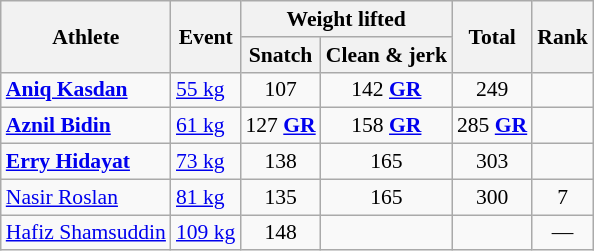<table class=wikitable style="text-align:center; font-size:90%">
<tr>
<th rowspan="2">Athlete</th>
<th rowspan="2">Event</th>
<th colspan="2">Weight lifted</th>
<th rowspan="2">Total</th>
<th rowspan="2">Rank</th>
</tr>
<tr>
<th>Snatch</th>
<th>Clean & jerk</th>
</tr>
<tr>
<td style="text-align:left"><strong><a href='#'>Aniq Kasdan</a></strong></td>
<td style="text-align:left"><a href='#'>55 kg</a></td>
<td>107</td>
<td>142 <strong><a href='#'>GR</a></strong></td>
<td>249</td>
<td></td>
</tr>
<tr>
<td style="text-align:left"><strong><a href='#'>Aznil Bidin</a></strong></td>
<td style="text-align:left"><a href='#'>61 kg</a></td>
<td>127 <strong><a href='#'>GR</a></strong></td>
<td>158 <strong><a href='#'>GR</a></strong></td>
<td>285 <strong><a href='#'>GR</a></strong></td>
<td></td>
</tr>
<tr>
<td style="text-align:left"><strong><a href='#'>Erry Hidayat</a></strong></td>
<td style="text-align:left"><a href='#'>73 kg</a></td>
<td>138</td>
<td>165</td>
<td>303</td>
<td></td>
</tr>
<tr>
<td style="text-align:left"><a href='#'>Nasir Roslan</a></td>
<td style="text-align:left"><a href='#'>81 kg</a></td>
<td>135</td>
<td>165</td>
<td>300</td>
<td>7</td>
</tr>
<tr>
<td style="text-align:left"><a href='#'>Hafiz Shamsuddin</a></td>
<td style="text-align:left"><a href='#'>109 kg</a></td>
<td>148</td>
<td></td>
<td></td>
<td>―</td>
</tr>
</table>
